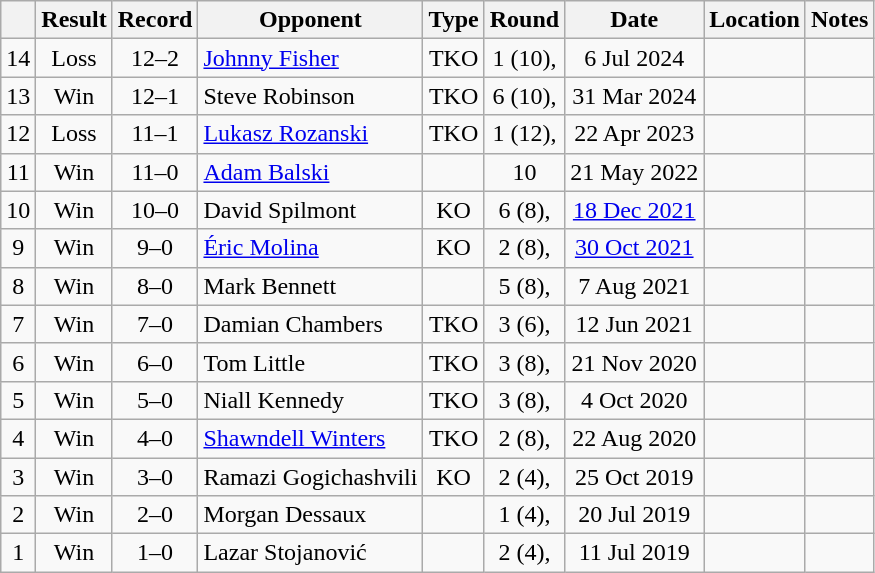<table class="wikitable" style="text-align:center">
<tr>
<th></th>
<th>Result</th>
<th>Record</th>
<th>Opponent</th>
<th>Type</th>
<th>Round</th>
<th>Date</th>
<th>Location</th>
<th>Notes</th>
</tr>
<tr>
<td>14</td>
<td>Loss</td>
<td>12–2</td>
<td style="text-align:left;"><a href='#'>Johnny Fisher</a></td>
<td>TKO</td>
<td>1 (10), </td>
<td>6 Jul 2024</td>
<td style="text-align:left;"></td>
<td></td>
</tr>
<tr>
<td>13</td>
<td>Win</td>
<td>12–1</td>
<td style="text-align:left;">Steve Robinson</td>
<td>TKO</td>
<td>6 (10), </td>
<td>31 Mar 2024</td>
<td style="text-align:left;"></td>
<td style="text-align:left;"></td>
</tr>
<tr>
<td>12</td>
<td>Loss</td>
<td>11–1</td>
<td style="text-align:left;"><a href='#'>Lukasz Rozanski</a></td>
<td>TKO</td>
<td>1 (12), </td>
<td>22 Apr 2023</td>
<td style="text-align:left;"></td>
<td style="text-align:left;"></td>
</tr>
<tr>
<td>11</td>
<td>Win</td>
<td>11–0</td>
<td style="text-align:left;"><a href='#'>Adam Balski</a></td>
<td></td>
<td>10</td>
<td>21 May 2022</td>
<td style="text-align:left;"></td>
<td style="text-align:left;"></td>
</tr>
<tr>
<td>10</td>
<td>Win</td>
<td>10–0</td>
<td style="text-align:left;">David Spilmont</td>
<td>KO</td>
<td>6 (8), </td>
<td><a href='#'>18 Dec 2021</a></td>
<td style="text-align:left;"></td>
<td></td>
</tr>
<tr>
<td>9</td>
<td>Win</td>
<td>9–0</td>
<td style="text-align:left;"><a href='#'>Éric Molina</a></td>
<td>KO</td>
<td>2 (8), </td>
<td><a href='#'>30 Oct 2021</a></td>
<td style="text-align:left;"></td>
<td></td>
</tr>
<tr>
<td>8</td>
<td>Win</td>
<td>8–0</td>
<td style="text-align:left;">Mark Bennett</td>
<td></td>
<td>5 (8), </td>
<td>7 Aug 2021</td>
<td style="text-align:left;"></td>
<td></td>
</tr>
<tr>
<td>7</td>
<td>Win</td>
<td>7–0</td>
<td style="text-align:left;">Damian Chambers</td>
<td>TKO</td>
<td>3 (6), </td>
<td>12 Jun 2021</td>
<td style="text-align:left;"></td>
<td></td>
</tr>
<tr>
<td>6</td>
<td>Win</td>
<td>6–0</td>
<td style="text-align:left;">Tom Little</td>
<td>TKO</td>
<td>3 (8), </td>
<td>21 Nov 2020</td>
<td style="text-align:left;"></td>
<td></td>
</tr>
<tr>
<td>5</td>
<td>Win</td>
<td>5–0</td>
<td style="text-align:left;">Niall Kennedy</td>
<td>TKO</td>
<td>3 (8), </td>
<td>4 Oct 2020</td>
<td style="text-align:left;"></td>
<td></td>
</tr>
<tr>
<td>4</td>
<td>Win</td>
<td>4–0</td>
<td style="text-align:left;"><a href='#'>Shawndell Winters</a></td>
<td>TKO</td>
<td>2 (8), </td>
<td>22 Aug 2020</td>
<td style="text-align:left;"></td>
<td></td>
</tr>
<tr>
<td>3</td>
<td>Win</td>
<td>3–0</td>
<td style="text-align:left;">Ramazi Gogichashvili</td>
<td>KO</td>
<td>2 (4), </td>
<td>25 Oct 2019</td>
<td style="text-align:left;"></td>
<td></td>
</tr>
<tr>
<td>2</td>
<td>Win</td>
<td>2–0</td>
<td style="text-align:left;">Morgan Dessaux</td>
<td></td>
<td>1 (4), </td>
<td>20 Jul 2019</td>
<td style="text-align:left;"></td>
<td></td>
</tr>
<tr>
<td>1</td>
<td>Win</td>
<td>1–0</td>
<td style="text-align:left;">Lazar Stojanović</td>
<td></td>
<td>2 (4), </td>
<td>11 Jul 2019</td>
<td style="text-align:left;"></td>
<td></td>
</tr>
</table>
